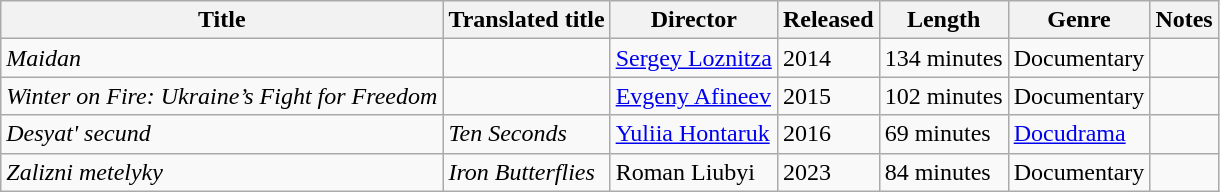<table class="wikitable sortable">
<tr>
<th>Title</th>
<th>Translated title</th>
<th>Director</th>
<th>Released</th>
<th>Length</th>
<th>Genre</th>
<th>Notes</th>
</tr>
<tr>
<td><em>Maidan</em></td>
<td></td>
<td><a href='#'>Sergey Loznitza</a></td>
<td>2014</td>
<td>134 minutes</td>
<td>Documentary</td>
<td></td>
</tr>
<tr>
<td><em>Winter on Fire: Ukraine’s Fight for Freedom</em></td>
<td></td>
<td><a href='#'>Evgeny Afineev</a></td>
<td>2015</td>
<td>102 minutes</td>
<td>Documentary</td>
<td></td>
</tr>
<tr>
<td><em>Desyat' secund</em></td>
<td><em>Ten Seconds</em></td>
<td><a href='#'>Yuliia Hontaruk</a></td>
<td>2016</td>
<td>69 minutes</td>
<td><a href='#'>Docudrama</a></td>
<td></td>
</tr>
<tr>
<td><em>Zalizni metelyky</em></td>
<td><em>Iron Butterflies</em></td>
<td>Roman Liubyi</td>
<td>2023</td>
<td>84 minutes</td>
<td>Documentary</td>
<td></td>
</tr>
</table>
